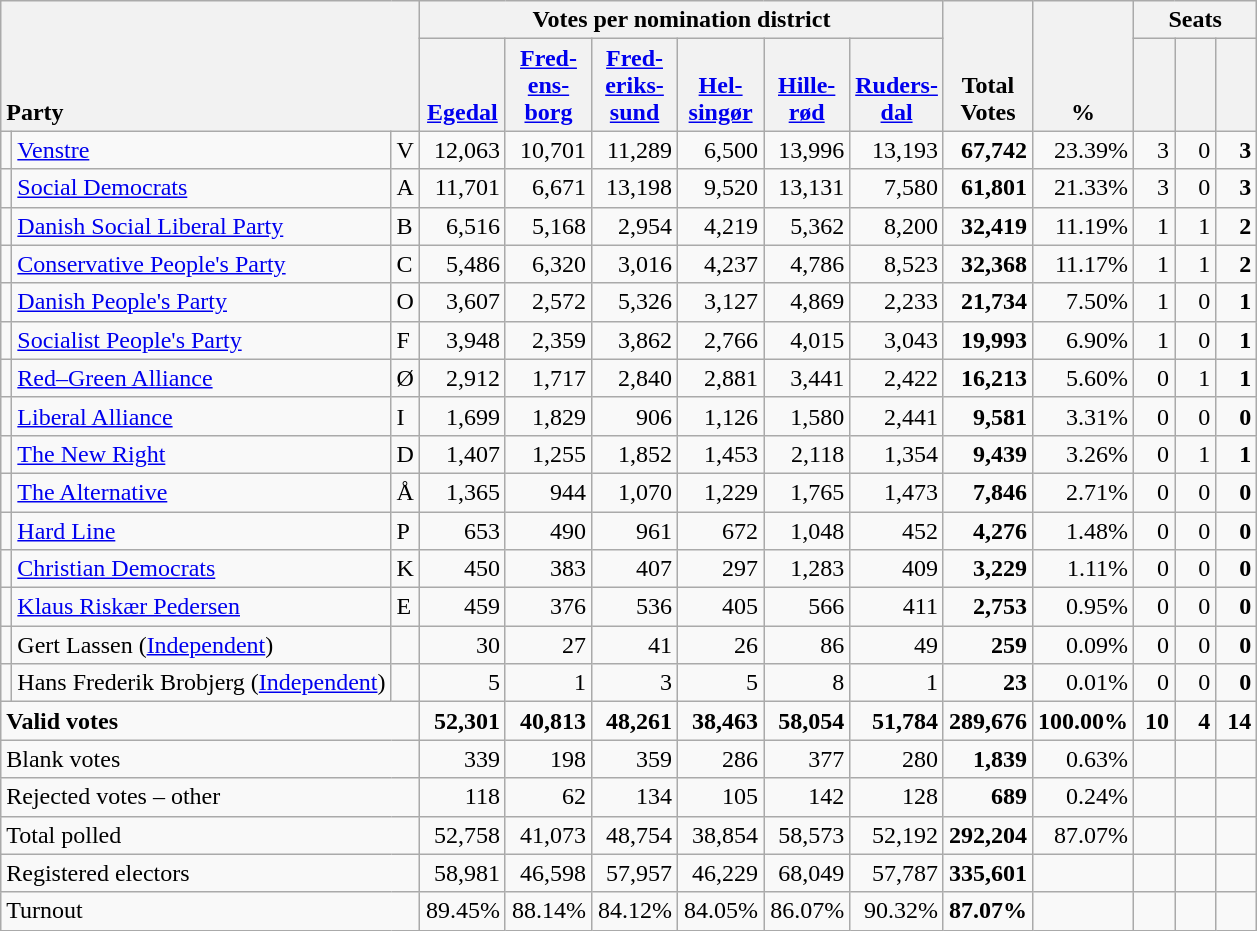<table class="wikitable" border="1" style="text-align:right;">
<tr>
<th style="text-align:left;" valign=bottom rowspan=2 colspan=3>Party</th>
<th colspan=6>Votes per nomination district</th>
<th align=center valign=bottom rowspan=2 width="50">Total Votes</th>
<th align=center valign=bottom rowspan=2 width="50">%</th>
<th colspan=3>Seats</th>
</tr>
<tr>
<th align=center valign=bottom width="50"><a href='#'>Egedal</a></th>
<th align="center" valign="bottom" width="50"><a href='#'>Fred- ens- borg</a></th>
<th align="center" valign="bottom" width="50"><a href='#'>Fred- eriks- sund</a></th>
<th align="center" valign="bottom" width="50"><a href='#'>Hel- singør</a></th>
<th align="center" valign="bottom" width="50"><a href='#'>Hille- rød</a></th>
<th align="center" valign="bottom" width="50"><a href='#'>Ruders- dal</a></th>
<th align="center" valign="bottom" width="20"><small></small></th>
<th align=center valign=bottom width="20"><small><a href='#'></a></small></th>
<th align=center valign=bottom width="20"><small></small></th>
</tr>
<tr>
<td></td>
<td align=left><a href='#'>Venstre</a></td>
<td align=left>V</td>
<td>12,063</td>
<td>10,701</td>
<td>11,289</td>
<td>6,500</td>
<td>13,996</td>
<td>13,193</td>
<td><strong>67,742</strong></td>
<td>23.39%</td>
<td>3</td>
<td>0</td>
<td><strong>3</strong></td>
</tr>
<tr>
<td></td>
<td align=left><a href='#'>Social Democrats</a></td>
<td align=left>A</td>
<td>11,701</td>
<td>6,671</td>
<td>13,198</td>
<td>9,520</td>
<td>13,131</td>
<td>7,580</td>
<td><strong>61,801</strong></td>
<td>21.33%</td>
<td>3</td>
<td>0</td>
<td><strong>3</strong></td>
</tr>
<tr>
<td></td>
<td align=left><a href='#'>Danish Social Liberal Party</a></td>
<td align=left>B</td>
<td>6,516</td>
<td>5,168</td>
<td>2,954</td>
<td>4,219</td>
<td>5,362</td>
<td>8,200</td>
<td><strong>32,419</strong></td>
<td>11.19%</td>
<td>1</td>
<td>1</td>
<td><strong>2</strong></td>
</tr>
<tr>
<td></td>
<td align=left style="white-space: nowrap;"><a href='#'>Conservative People's Party</a></td>
<td align=left>C</td>
<td>5,486</td>
<td>6,320</td>
<td>3,016</td>
<td>4,237</td>
<td>4,786</td>
<td>8,523</td>
<td><strong>32,368</strong></td>
<td>11.17%</td>
<td>1</td>
<td>1</td>
<td><strong>2</strong></td>
</tr>
<tr>
<td></td>
<td align=left><a href='#'>Danish People's Party</a></td>
<td align=left>O</td>
<td>3,607</td>
<td>2,572</td>
<td>5,326</td>
<td>3,127</td>
<td>4,869</td>
<td>2,233</td>
<td><strong>21,734</strong></td>
<td>7.50%</td>
<td>1</td>
<td>0</td>
<td><strong>1</strong></td>
</tr>
<tr>
<td></td>
<td align=left><a href='#'>Socialist People's Party</a></td>
<td align=left>F</td>
<td>3,948</td>
<td>2,359</td>
<td>3,862</td>
<td>2,766</td>
<td>4,015</td>
<td>3,043</td>
<td><strong>19,993</strong></td>
<td>6.90%</td>
<td>1</td>
<td>0</td>
<td><strong>1</strong></td>
</tr>
<tr>
<td></td>
<td align=left><a href='#'>Red–Green Alliance</a></td>
<td align=left>Ø</td>
<td>2,912</td>
<td>1,717</td>
<td>2,840</td>
<td>2,881</td>
<td>3,441</td>
<td>2,422</td>
<td><strong>16,213</strong></td>
<td>5.60%</td>
<td>0</td>
<td>1</td>
<td><strong>1</strong></td>
</tr>
<tr>
<td></td>
<td align=left><a href='#'>Liberal Alliance</a></td>
<td align=left>I</td>
<td>1,699</td>
<td>1,829</td>
<td>906</td>
<td>1,126</td>
<td>1,580</td>
<td>2,441</td>
<td><strong>9,581</strong></td>
<td>3.31%</td>
<td>0</td>
<td>0</td>
<td><strong>0</strong></td>
</tr>
<tr>
<td></td>
<td align=left><a href='#'>The New Right</a></td>
<td align=left>D</td>
<td>1,407</td>
<td>1,255</td>
<td>1,852</td>
<td>1,453</td>
<td>2,118</td>
<td>1,354</td>
<td><strong>9,439</strong></td>
<td>3.26%</td>
<td>0</td>
<td>1</td>
<td><strong>1</strong></td>
</tr>
<tr>
<td></td>
<td align=left><a href='#'>The Alternative</a></td>
<td align=left>Å</td>
<td>1,365</td>
<td>944</td>
<td>1,070</td>
<td>1,229</td>
<td>1,765</td>
<td>1,473</td>
<td><strong>7,846</strong></td>
<td>2.71%</td>
<td>0</td>
<td>0</td>
<td><strong>0</strong></td>
</tr>
<tr>
<td></td>
<td align=left><a href='#'>Hard Line</a></td>
<td align=left>P</td>
<td>653</td>
<td>490</td>
<td>961</td>
<td>672</td>
<td>1,048</td>
<td>452</td>
<td><strong>4,276</strong></td>
<td>1.48%</td>
<td>0</td>
<td>0</td>
<td><strong>0</strong></td>
</tr>
<tr>
<td></td>
<td align=left><a href='#'>Christian Democrats</a></td>
<td align=left>K</td>
<td>450</td>
<td>383</td>
<td>407</td>
<td>297</td>
<td>1,283</td>
<td>409</td>
<td><strong>3,229</strong></td>
<td>1.11%</td>
<td>0</td>
<td>0</td>
<td><strong>0</strong></td>
</tr>
<tr>
<td></td>
<td align=left><a href='#'>Klaus Riskær Pedersen</a></td>
<td align=left>E</td>
<td>459</td>
<td>376</td>
<td>536</td>
<td>405</td>
<td>566</td>
<td>411</td>
<td><strong>2,753</strong></td>
<td>0.95%</td>
<td>0</td>
<td>0</td>
<td><strong>0</strong></td>
</tr>
<tr>
<td></td>
<td align=left>Gert Lassen (<a href='#'>Independent</a>)</td>
<td></td>
<td>30</td>
<td>27</td>
<td>41</td>
<td>26</td>
<td>86</td>
<td>49</td>
<td><strong>259</strong></td>
<td>0.09%</td>
<td>0</td>
<td>0</td>
<td><strong>0</strong></td>
</tr>
<tr>
<td></td>
<td align=left>Hans Frederik Brobjerg (<a href='#'>Independent</a>)</td>
<td></td>
<td>5</td>
<td>1</td>
<td>3</td>
<td>5</td>
<td>8</td>
<td>1</td>
<td><strong>23</strong></td>
<td>0.01%</td>
<td>0</td>
<td>0</td>
<td><strong>0</strong></td>
</tr>
<tr style="font-weight:bold">
<td align=left colspan=3>Valid votes</td>
<td>52,301</td>
<td>40,813</td>
<td>48,261</td>
<td>38,463</td>
<td>58,054</td>
<td>51,784</td>
<td>289,676</td>
<td>100.00%</td>
<td>10</td>
<td>4</td>
<td>14</td>
</tr>
<tr>
<td align=left colspan=3>Blank votes</td>
<td>339</td>
<td>198</td>
<td>359</td>
<td>286</td>
<td>377</td>
<td>280</td>
<td><strong>1,839</strong></td>
<td>0.63%</td>
<td></td>
<td></td>
<td></td>
</tr>
<tr>
<td align=left colspan=3>Rejected votes – other</td>
<td>118</td>
<td>62</td>
<td>134</td>
<td>105</td>
<td>142</td>
<td>128</td>
<td><strong>689</strong></td>
<td>0.24%</td>
<td></td>
<td></td>
<td></td>
</tr>
<tr>
<td align=left colspan=3>Total polled</td>
<td>52,758</td>
<td>41,073</td>
<td>48,754</td>
<td>38,854</td>
<td>58,573</td>
<td>52,192</td>
<td><strong>292,204</strong></td>
<td>87.07%</td>
<td></td>
<td></td>
<td></td>
</tr>
<tr>
<td align=left colspan=3>Registered electors</td>
<td>58,981</td>
<td>46,598</td>
<td>57,957</td>
<td>46,229</td>
<td>68,049</td>
<td>57,787</td>
<td><strong>335,601</strong></td>
<td></td>
<td></td>
<td></td>
<td></td>
</tr>
<tr>
<td align=left colspan=3>Turnout</td>
<td>89.45%</td>
<td>88.14%</td>
<td>84.12%</td>
<td>84.05%</td>
<td>86.07%</td>
<td>90.32%</td>
<td><strong>87.07%</strong></td>
<td></td>
<td></td>
<td></td>
<td></td>
</tr>
</table>
